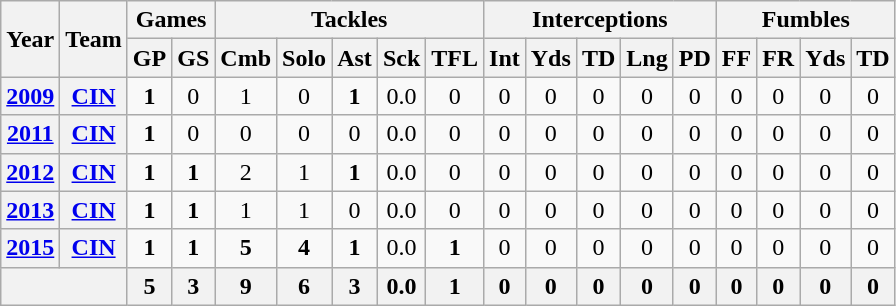<table class="wikitable" style="text-align:center">
<tr>
<th rowspan="2">Year</th>
<th rowspan="2">Team</th>
<th colspan="2">Games</th>
<th colspan="5">Tackles</th>
<th colspan="5">Interceptions</th>
<th colspan="4">Fumbles</th>
</tr>
<tr>
<th>GP</th>
<th>GS</th>
<th>Cmb</th>
<th>Solo</th>
<th>Ast</th>
<th>Sck</th>
<th>TFL</th>
<th>Int</th>
<th>Yds</th>
<th>TD</th>
<th>Lng</th>
<th>PD</th>
<th>FF</th>
<th>FR</th>
<th>Yds</th>
<th>TD</th>
</tr>
<tr>
<th><a href='#'>2009</a></th>
<th><a href='#'>CIN</a></th>
<td><strong>1</strong></td>
<td>0</td>
<td>1</td>
<td>0</td>
<td><strong>1</strong></td>
<td>0.0</td>
<td>0</td>
<td>0</td>
<td>0</td>
<td>0</td>
<td>0</td>
<td>0</td>
<td>0</td>
<td>0</td>
<td>0</td>
<td>0</td>
</tr>
<tr>
<th><a href='#'>2011</a></th>
<th><a href='#'>CIN</a></th>
<td><strong>1</strong></td>
<td>0</td>
<td>0</td>
<td>0</td>
<td>0</td>
<td>0.0</td>
<td>0</td>
<td>0</td>
<td>0</td>
<td>0</td>
<td>0</td>
<td>0</td>
<td>0</td>
<td>0</td>
<td>0</td>
<td>0</td>
</tr>
<tr>
<th><a href='#'>2012</a></th>
<th><a href='#'>CIN</a></th>
<td><strong>1</strong></td>
<td><strong>1</strong></td>
<td>2</td>
<td>1</td>
<td><strong>1</strong></td>
<td>0.0</td>
<td>0</td>
<td>0</td>
<td>0</td>
<td>0</td>
<td>0</td>
<td>0</td>
<td>0</td>
<td>0</td>
<td>0</td>
<td>0</td>
</tr>
<tr>
<th><a href='#'>2013</a></th>
<th><a href='#'>CIN</a></th>
<td><strong>1</strong></td>
<td><strong>1</strong></td>
<td>1</td>
<td>1</td>
<td>0</td>
<td>0.0</td>
<td>0</td>
<td>0</td>
<td>0</td>
<td>0</td>
<td>0</td>
<td>0</td>
<td>0</td>
<td>0</td>
<td>0</td>
<td>0</td>
</tr>
<tr>
<th><a href='#'>2015</a></th>
<th><a href='#'>CIN</a></th>
<td><strong>1</strong></td>
<td><strong>1</strong></td>
<td><strong>5</strong></td>
<td><strong>4</strong></td>
<td><strong>1</strong></td>
<td>0.0</td>
<td><strong>1</strong></td>
<td>0</td>
<td>0</td>
<td>0</td>
<td>0</td>
<td>0</td>
<td>0</td>
<td>0</td>
<td>0</td>
<td>0</td>
</tr>
<tr>
<th colspan="2"></th>
<th>5</th>
<th>3</th>
<th>9</th>
<th>6</th>
<th>3</th>
<th>0.0</th>
<th>1</th>
<th>0</th>
<th>0</th>
<th>0</th>
<th>0</th>
<th>0</th>
<th>0</th>
<th>0</th>
<th>0</th>
<th>0</th>
</tr>
</table>
